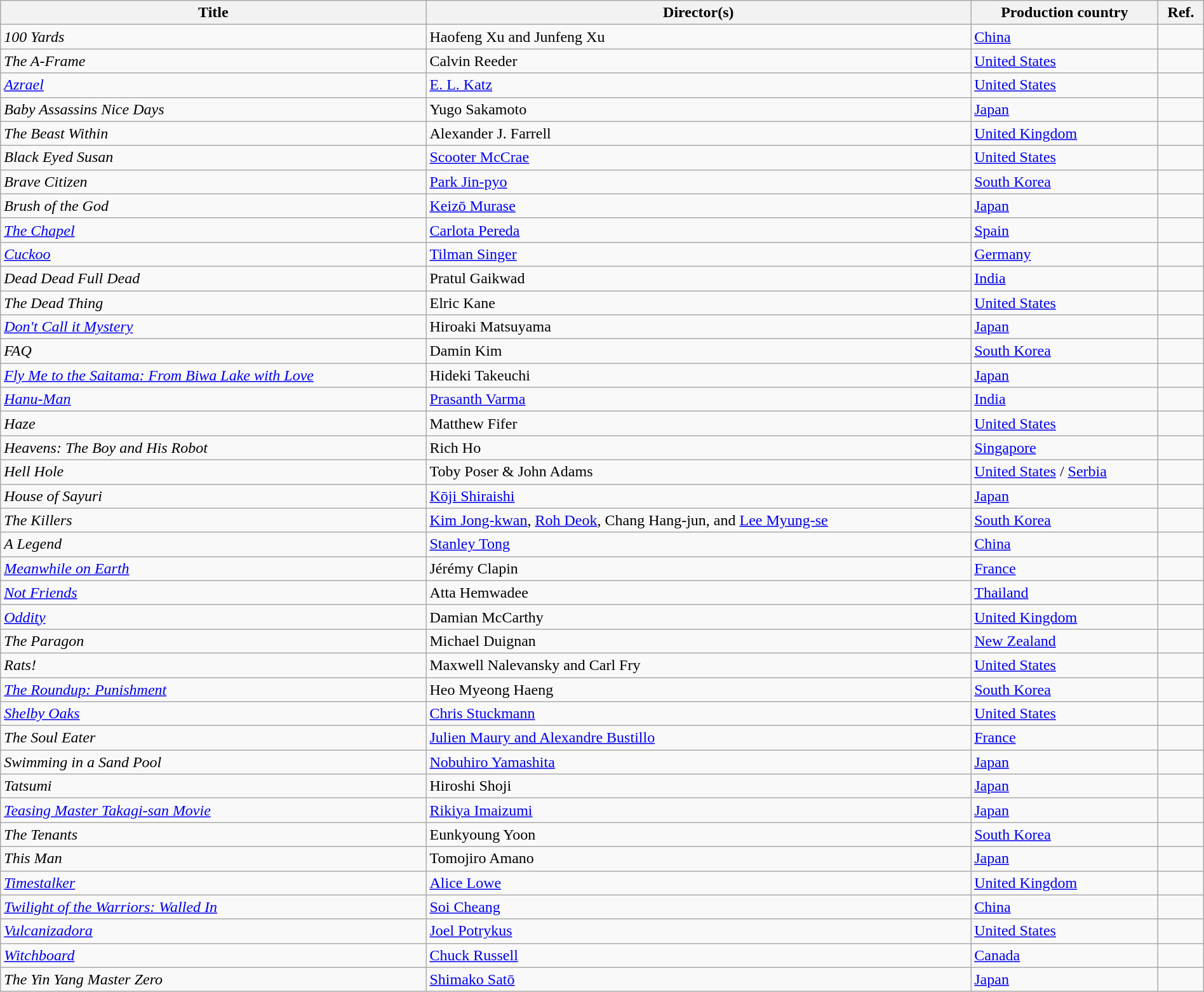<table class="wikitable" width=100%>
<tr>
<th scope="col">Title</th>
<th scope="col">Director(s)</th>
<th scope="col">Production country</th>
<th scope="col">Ref.</th>
</tr>
<tr>
<td><em>100 Yards</em></td>
<td>Haofeng Xu and Junfeng Xu</td>
<td><a href='#'>China</a></td>
<td align="center"></td>
</tr>
<tr>
<td><em>The A-Frame</em></td>
<td>Calvin Reeder</td>
<td><a href='#'>United States</a></td>
<td align="center"></td>
</tr>
<tr>
<td><em><a href='#'>Azrael</a></em></td>
<td><a href='#'>E. L. Katz</a></td>
<td><a href='#'>United States</a></td>
<td align="center"></td>
</tr>
<tr>
<td><em>Baby Assassins Nice Days</em></td>
<td>Yugo Sakamoto</td>
<td><a href='#'>Japan</a></td>
<td align="center"></td>
</tr>
<tr>
<td><em>The Beast Within</em></td>
<td>Alexander J. Farrell</td>
<td><a href='#'>United Kingdom</a></td>
<td align="center"></td>
</tr>
<tr>
<td><em>Black Eyed Susan</em></td>
<td><a href='#'>Scooter McCrae</a></td>
<td><a href='#'>United States</a></td>
<td align="center"></td>
</tr>
<tr>
<td><em>Brave Citizen</em></td>
<td><a href='#'>Park Jin-pyo</a></td>
<td><a href='#'>South Korea</a></td>
<td align="center"></td>
</tr>
<tr>
<td><em>Brush of the God</em></td>
<td><a href='#'>Keizō Murase</a></td>
<td><a href='#'>Japan</a></td>
<td align="center"></td>
</tr>
<tr>
<td><em><a href='#'>The Chapel</a></em></td>
<td><a href='#'>Carlota Pereda</a></td>
<td><a href='#'>Spain</a></td>
<td align="center"></td>
</tr>
<tr>
<td><em><a href='#'>Cuckoo</a></em></td>
<td><a href='#'>Tilman Singer</a></td>
<td><a href='#'>Germany</a></td>
<td align="center"></td>
</tr>
<tr>
<td><em>Dead Dead Full Dead</em></td>
<td>Pratul Gaikwad</td>
<td><a href='#'>India</a></td>
<td align="center"></td>
</tr>
<tr>
<td><em>The Dead Thing</em></td>
<td>Elric Kane</td>
<td><a href='#'>United States</a></td>
<td align="center"></td>
</tr>
<tr>
<td><em><a href='#'>Don't Call it Mystery</a></em></td>
<td>Hiroaki Matsuyama</td>
<td><a href='#'>Japan</a></td>
<td align="center"></td>
</tr>
<tr>
<td><em>FAQ</em></td>
<td>Damin Kim</td>
<td><a href='#'>South Korea</a></td>
<td align="center"></td>
</tr>
<tr>
<td><em><a href='#'>Fly Me to the Saitama: From Biwa Lake with Love</a></em></td>
<td>Hideki Takeuchi</td>
<td><a href='#'>Japan</a></td>
<td align="center"></td>
</tr>
<tr>
<td><em><a href='#'>Hanu-Man</a></em></td>
<td><a href='#'>Prasanth Varma</a></td>
<td><a href='#'>India</a></td>
<td align="center"></td>
</tr>
<tr>
<td><em>Haze</em></td>
<td>Matthew Fifer</td>
<td><a href='#'>United States</a></td>
<td align="center"></td>
</tr>
<tr>
<td><em>Heavens: The Boy and His Robot</em></td>
<td>Rich Ho</td>
<td><a href='#'>Singapore</a></td>
<td align="center"></td>
</tr>
<tr>
<td><em>Hell Hole</em></td>
<td>Toby Poser & John Adams</td>
<td><a href='#'>United States</a> / <a href='#'>Serbia</a></td>
<td align="center"></td>
</tr>
<tr>
<td><em>House of Sayuri</em></td>
<td><a href='#'>Kōji Shiraishi</a></td>
<td><a href='#'>Japan</a></td>
<td align="center"></td>
</tr>
<tr>
<td><em>The Killers</em></td>
<td><a href='#'>Kim Jong-kwan</a>, <a href='#'>Roh Deok</a>, Chang Hang-jun, and <a href='#'>Lee Myung-se</a></td>
<td><a href='#'>South Korea</a></td>
<td align="center"></td>
</tr>
<tr>
<td><em>A Legend</em></td>
<td><a href='#'>Stanley Tong</a></td>
<td><a href='#'>China</a></td>
<td align="center"></td>
</tr>
<tr>
<td><em><a href='#'>Meanwhile on Earth</a></em></td>
<td>Jérémy Clapin</td>
<td><a href='#'>France</a></td>
<td align="center"></td>
</tr>
<tr>
<td><em><a href='#'>Not Friends</a></em></td>
<td>Atta Hemwadee</td>
<td><a href='#'>Thailand</a></td>
<td align="center"></td>
</tr>
<tr>
<td><em><a href='#'>Oddity</a></em></td>
<td>Damian McCarthy</td>
<td><a href='#'>United Kingdom</a></td>
<td align="center"></td>
</tr>
<tr>
<td><em>The Paragon</em></td>
<td>Michael Duignan</td>
<td><a href='#'>New Zealand</a></td>
<td align="center"></td>
</tr>
<tr>
<td><em>Rats!</em></td>
<td>Maxwell Nalevansky and Carl Fry</td>
<td><a href='#'>United States</a></td>
<td align="center"></td>
</tr>
<tr>
<td><em><a href='#'>The Roundup: Punishment</a></em></td>
<td>Heo Myeong Haeng</td>
<td><a href='#'>South Korea</a></td>
<td align="center"></td>
</tr>
<tr>
<td><em><a href='#'>Shelby Oaks</a></em></td>
<td><a href='#'>Chris Stuckmann</a></td>
<td><a href='#'>United States</a></td>
<td align="center"></td>
</tr>
<tr>
<td><em>The Soul Eater</em></td>
<td><a href='#'>Julien Maury and Alexandre Bustillo</a></td>
<td><a href='#'>France</a></td>
<td align="center"></td>
</tr>
<tr>
<td><em>Swimming in a Sand Pool</em></td>
<td><a href='#'>Nobuhiro Yamashita</a></td>
<td><a href='#'>Japan</a></td>
<td align="center"></td>
</tr>
<tr>
<td><em>Tatsumi</em></td>
<td>Hiroshi Shoji</td>
<td><a href='#'>Japan</a></td>
<td align="center"></td>
</tr>
<tr>
<td><em><a href='#'>Teasing Master Takagi-san Movie</a></em></td>
<td><a href='#'>Rikiya Imaizumi</a></td>
<td><a href='#'>Japan</a></td>
<td align="center"></td>
</tr>
<tr>
<td><em>The Tenants</em></td>
<td>Eunkyoung Yoon</td>
<td><a href='#'>South Korea</a></td>
<td align="center"></td>
</tr>
<tr>
<td><em>This Man</em></td>
<td>Tomojiro Amano</td>
<td><a href='#'>Japan</a></td>
<td align="center"></td>
</tr>
<tr>
<td><em><a href='#'>Timestalker</a></em></td>
<td><a href='#'>Alice Lowe</a></td>
<td><a href='#'>United Kingdom</a></td>
<td align="center"></td>
</tr>
<tr>
<td><em><a href='#'>Twilight of the Warriors: Walled In</a></em></td>
<td><a href='#'>Soi Cheang</a></td>
<td><a href='#'>China</a></td>
<td align="center"></td>
</tr>
<tr>
<td><em><a href='#'>Vulcanizadora</a></em></td>
<td><a href='#'>Joel Potrykus</a></td>
<td><a href='#'>United States</a></td>
<td align="center"></td>
</tr>
<tr>
<td><em><a href='#'>Witchboard</a></em></td>
<td><a href='#'>Chuck Russell</a></td>
<td><a href='#'>Canada</a></td>
<td align="center"></td>
</tr>
<tr>
<td><em>The Yin Yang Master Zero</em></td>
<td><a href='#'>Shimako Satō</a></td>
<td><a href='#'>Japan</a></td>
<td align="center"></td>
</tr>
</table>
